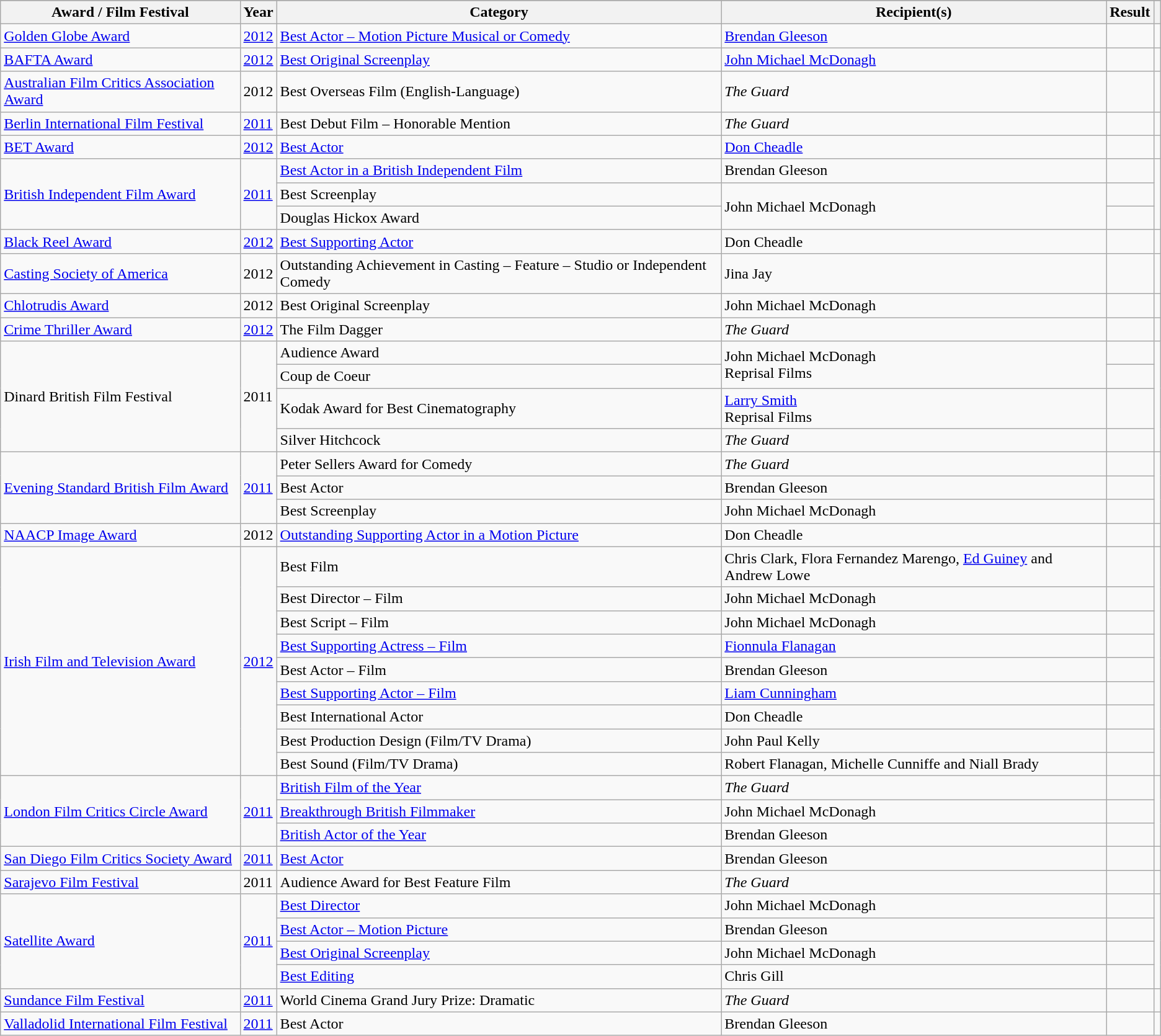<table class="wikitable sortable plainrowheaders">
<tr text-align:center;">
</tr>
<tr style="text-align:center;">
<th scope="col">Award / Film Festival</th>
<th scope="col">Year</th>
<th scope="col">Category</th>
<th scope="col">Recipient(s)</th>
<th scope="col">Result</th>
<th scope="col"></th>
</tr>
<tr>
<td><a href='#'>Golden Globe Award</a></td>
<td><a href='#'>2012</a></td>
<td><a href='#'>Best Actor – Motion Picture Musical or Comedy</a></td>
<td><a href='#'>Brendan Gleeson</a></td>
<td></td>
<td></td>
</tr>
<tr>
<td><a href='#'>BAFTA Award</a></td>
<td><a href='#'>2012</a></td>
<td><a href='#'>Best Original Screenplay</a></td>
<td><a href='#'>John Michael McDonagh</a></td>
<td></td>
<td></td>
</tr>
<tr>
<td><a href='#'>Australian Film Critics Association Award</a></td>
<td>2012</td>
<td>Best Overseas Film (English-Language)</td>
<td><em>The Guard</em></td>
<td></td>
<td></td>
</tr>
<tr>
<td><a href='#'>Berlin International Film Festival</a></td>
<td><a href='#'>2011</a></td>
<td>Best Debut Film – Honorable Mention</td>
<td><em>The Guard</em></td>
<td></td>
<td></td>
</tr>
<tr>
<td><a href='#'>BET Award</a></td>
<td><a href='#'>2012</a></td>
<td><a href='#'>Best Actor</a></td>
<td><a href='#'>Don Cheadle</a></td>
<td></td>
<td></td>
</tr>
<tr>
<td scope="row" rowspan=3><a href='#'>British Independent Film Award</a></td>
<td rowspan=3><a href='#'>2011</a></td>
<td><a href='#'>Best Actor in a British Independent Film</a></td>
<td>Brendan Gleeson</td>
<td></td>
<td rowspan="3"></td>
</tr>
<tr>
<td>Best Screenplay</td>
<td rowspan="2">John Michael McDonagh</td>
<td></td>
</tr>
<tr>
<td>Douglas Hickox Award</td>
<td></td>
</tr>
<tr>
<td><a href='#'>Black Reel Award</a></td>
<td><a href='#'>2012</a></td>
<td><a href='#'>Best Supporting Actor</a></td>
<td>Don Cheadle</td>
<td></td>
<td></td>
</tr>
<tr>
<td><a href='#'>Casting Society of America</a></td>
<td>2012</td>
<td>Outstanding Achievement in Casting – Feature – Studio or Independent Comedy</td>
<td>Jina Jay</td>
<td></td>
<td></td>
</tr>
<tr>
<td><a href='#'>Chlotrudis Award</a></td>
<td>2012</td>
<td>Best Original Screenplay</td>
<td>John Michael McDonagh</td>
<td></td>
<td></td>
</tr>
<tr>
<td><a href='#'>Crime Thriller Award</a></td>
<td><a href='#'>2012</a></td>
<td>The Film Dagger</td>
<td><em>The Guard</em></td>
<td></td>
<td></td>
</tr>
<tr>
<td rowspan=4>Dinard British Film Festival</td>
<td rowspan=4>2011</td>
<td>Audience Award</td>
<td rowspan=2>John Michael McDonagh <br>Reprisal Films</td>
<td></td>
<td rowspan=4></td>
</tr>
<tr>
<td>Coup de Coeur</td>
<td></td>
</tr>
<tr>
<td>Kodak Award for Best Cinematography</td>
<td><a href='#'>Larry Smith</a><br>Reprisal Films</td>
<td></td>
</tr>
<tr>
<td>Silver Hitchcock</td>
<td><em>The Guard</em></td>
<td></td>
</tr>
<tr>
<td rowspan=3><a href='#'>Evening Standard British Film Award</a></td>
<td rowspan=3><a href='#'>2011</a></td>
<td>Peter Sellers Award for Comedy</td>
<td><em>The Guard</em></td>
<td></td>
<td rowspan=3></td>
</tr>
<tr>
<td>Best Actor</td>
<td>Brendan Gleeson</td>
<td></td>
</tr>
<tr>
<td>Best Screenplay</td>
<td>John Michael McDonagh</td>
<td></td>
</tr>
<tr>
<td><a href='#'>NAACP Image Award</a></td>
<td>2012</td>
<td><a href='#'>Outstanding Supporting Actor in a Motion Picture</a></td>
<td>Don Cheadle</td>
<td></td>
<td></td>
</tr>
<tr>
<td rowspan=9><a href='#'>Irish Film and Television Award</a></td>
<td rowspan=9><a href='#'>2012</a></td>
<td>Best Film</td>
<td>Chris Clark, Flora Fernandez Marengo, <a href='#'>Ed Guiney</a> and Andrew Lowe</td>
<td></td>
<td rowspan=9></td>
</tr>
<tr>
<td>Best Director – Film</td>
<td>John Michael McDonagh</td>
<td></td>
</tr>
<tr>
<td>Best Script – Film</td>
<td>John Michael McDonagh</td>
<td></td>
</tr>
<tr>
<td><a href='#'>Best Supporting Actress – Film</a></td>
<td><a href='#'>Fionnula Flanagan</a></td>
<td></td>
</tr>
<tr>
<td>Best Actor – Film</td>
<td>Brendan Gleeson</td>
<td></td>
</tr>
<tr>
<td><a href='#'>Best Supporting Actor – Film</a></td>
<td><a href='#'>Liam Cunningham</a></td>
<td></td>
</tr>
<tr>
<td>Best International Actor</td>
<td>Don Cheadle</td>
<td></td>
</tr>
<tr>
<td>Best Production Design (Film/TV Drama)</td>
<td>John Paul Kelly</td>
<td></td>
</tr>
<tr>
<td>Best Sound (Film/TV Drama)</td>
<td>Robert Flanagan, Michelle Cunniffe and Niall Brady</td>
<td></td>
</tr>
<tr>
<td rowspan=3><a href='#'>London Film Critics Circle Award</a></td>
<td rowspan=3><a href='#'>2011</a></td>
<td><a href='#'>British Film of the Year</a></td>
<td><em>The Guard</em></td>
<td></td>
<td rowspan=3></td>
</tr>
<tr>
<td><a href='#'>Breakthrough British Filmmaker</a></td>
<td>John Michael McDonagh</td>
<td></td>
</tr>
<tr>
<td><a href='#'>British Actor of the Year</a></td>
<td>Brendan Gleeson</td>
<td></td>
</tr>
<tr>
<td><a href='#'>San Diego Film Critics Society Award</a></td>
<td><a href='#'>2011</a></td>
<td><a href='#'>Best Actor</a></td>
<td>Brendan Gleeson</td>
<td></td>
<td></td>
</tr>
<tr>
<td><a href='#'>Sarajevo Film Festival</a></td>
<td>2011</td>
<td>Audience Award for Best Feature Film</td>
<td><em>The Guard</em></td>
<td></td>
<td></td>
</tr>
<tr>
<td rowspan=4><a href='#'>Satellite Award</a></td>
<td rowspan=4><a href='#'>2011</a></td>
<td><a href='#'>Best Director</a></td>
<td>John Michael McDonagh</td>
<td></td>
<td rowspan=4></td>
</tr>
<tr>
<td><a href='#'>Best Actor – Motion Picture</a></td>
<td>Brendan Gleeson</td>
<td></td>
</tr>
<tr>
<td><a href='#'>Best Original Screenplay</a></td>
<td>John Michael McDonagh</td>
<td></td>
</tr>
<tr>
<td><a href='#'>Best Editing</a></td>
<td>Chris Gill</td>
<td></td>
</tr>
<tr>
<td><a href='#'>Sundance Film Festival</a></td>
<td><a href='#'>2011</a></td>
<td>World Cinema Grand Jury Prize: Dramatic</td>
<td><em>The Guard</em></td>
<td></td>
<td></td>
</tr>
<tr>
<td><a href='#'>Valladolid International Film Festival</a></td>
<td><a href='#'>2011</a></td>
<td>Best Actor</td>
<td>Brendan Gleeson</td>
<td></td>
<td></td>
</tr>
</table>
